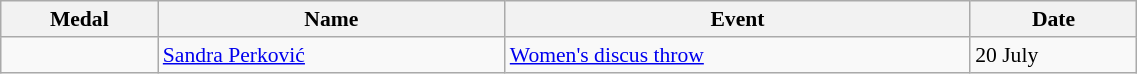<table class="wikitable" style="font-size:90%" width=60%>
<tr>
<th>Medal</th>
<th>Name</th>
<th>Event</th>
<th>Date</th>
</tr>
<tr>
<td></td>
<td><a href='#'>Sandra Perković</a></td>
<td><a href='#'>Women's discus throw</a></td>
<td>20 July</td>
</tr>
</table>
